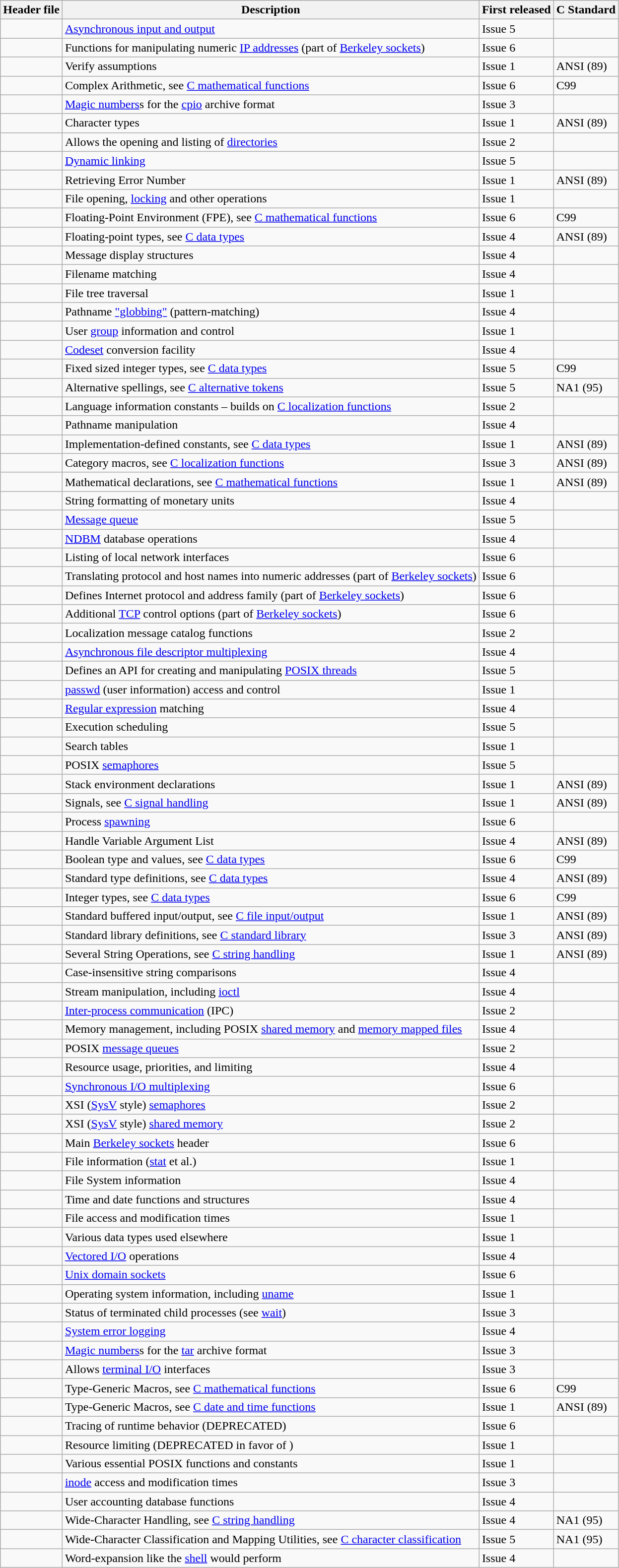<table class="wikitable sortable">
<tr>
<th>Header file</th>
<th>Description</th>
<th>First released</th>
<th>C Standard</th>
</tr>
<tr>
<td><strong></strong></td>
<td><a href='#'>Asynchronous input and output</a></td>
<td>Issue 5</td>
<td></td>
</tr>
<tr>
<td><strong></strong></td>
<td>Functions for manipulating numeric <a href='#'>IP addresses</a> (part of <a href='#'>Berkeley sockets</a>)</td>
<td>Issue 6</td>
<td></td>
</tr>
<tr>
<td><strong></strong></td>
<td>Verify assumptions</td>
<td>Issue 1</td>
<td>ANSI (89)</td>
</tr>
<tr>
<td><strong></strong></td>
<td>Complex Arithmetic, see <a href='#'>C mathematical functions</a></td>
<td>Issue 6</td>
<td>C99</td>
</tr>
<tr>
<td><strong></strong></td>
<td><a href='#'>Magic numbers</a>s for the <a href='#'>cpio</a> archive format</td>
<td>Issue 3</td>
<td></td>
</tr>
<tr>
<td><strong></strong></td>
<td>Character types</td>
<td>Issue 1</td>
<td>ANSI (89)</td>
</tr>
<tr>
<td><strong></strong></td>
<td>Allows the opening and listing of <a href='#'>directories</a></td>
<td>Issue 2</td>
<td></td>
</tr>
<tr>
<td><strong></strong></td>
<td><a href='#'>Dynamic linking</a></td>
<td>Issue 5</td>
<td></td>
</tr>
<tr>
<td><strong></strong></td>
<td>Retrieving Error Number</td>
<td>Issue 1</td>
<td>ANSI (89)</td>
</tr>
<tr>
<td><strong></strong></td>
<td>File opening, <a href='#'>locking</a> and other operations</td>
<td>Issue 1</td>
<td></td>
</tr>
<tr>
<td><strong></strong></td>
<td>Floating-Point Environment (FPE), see <a href='#'>C mathematical functions</a></td>
<td>Issue 6</td>
<td>C99</td>
</tr>
<tr>
<td><strong></strong></td>
<td>Floating-point types, see <a href='#'>C data types</a></td>
<td>Issue 4</td>
<td>ANSI (89)</td>
</tr>
<tr>
<td><strong></strong></td>
<td>Message display structures</td>
<td>Issue 4</td>
<td></td>
</tr>
<tr>
<td><strong></strong></td>
<td>Filename matching</td>
<td>Issue 4</td>
<td></td>
</tr>
<tr>
<td><strong></strong></td>
<td>File tree traversal</td>
<td>Issue 1</td>
<td></td>
</tr>
<tr>
<td><strong></strong></td>
<td>Pathname <a href='#'>"globbing"</a> (pattern-matching)</td>
<td>Issue 4</td>
<td></td>
</tr>
<tr>
<td><strong></strong></td>
<td>User <a href='#'>group</a> information and control</td>
<td>Issue 1</td>
<td></td>
</tr>
<tr>
<td><strong></strong></td>
<td><a href='#'>Codeset</a> conversion facility</td>
<td>Issue 4</td>
<td></td>
</tr>
<tr>
<td><strong></strong></td>
<td>Fixed sized integer types, see <a href='#'>C data types</a></td>
<td>Issue 5</td>
<td>C99</td>
</tr>
<tr>
<td><strong></strong></td>
<td>Alternative spellings, see <a href='#'>C alternative tokens</a></td>
<td>Issue 5</td>
<td>NA1 (95)</td>
</tr>
<tr>
<td><strong></strong></td>
<td>Language information constants – builds on <a href='#'>C localization functions</a></td>
<td>Issue 2</td>
<td></td>
</tr>
<tr>
<td><strong></strong></td>
<td>Pathname manipulation</td>
<td>Issue 4</td>
<td></td>
</tr>
<tr>
<td><strong></strong></td>
<td>Implementation-defined constants, see <a href='#'>C data types</a></td>
<td>Issue 1</td>
<td>ANSI (89)</td>
</tr>
<tr>
<td><strong></strong></td>
<td>Category macros, see <a href='#'>C localization functions</a></td>
<td>Issue 3</td>
<td>ANSI (89)</td>
</tr>
<tr>
<td><strong></strong></td>
<td>Mathematical declarations, see <a href='#'>C mathematical functions</a></td>
<td>Issue 1</td>
<td>ANSI (89)</td>
</tr>
<tr>
<td><strong></strong></td>
<td>String formatting of monetary units</td>
<td>Issue 4</td>
<td></td>
</tr>
<tr>
<td><strong></strong></td>
<td><a href='#'>Message queue</a></td>
<td>Issue 5</td>
<td></td>
</tr>
<tr>
<td><strong></strong></td>
<td><a href='#'>NDBM</a> database operations</td>
<td>Issue 4</td>
<td></td>
</tr>
<tr>
<td><strong></strong></td>
<td>Listing of local network interfaces</td>
<td>Issue 6</td>
<td></td>
</tr>
<tr>
<td><strong></strong></td>
<td>Translating protocol and host names into numeric addresses (part of <a href='#'>Berkeley sockets</a>)</td>
<td>Issue 6</td>
<td></td>
</tr>
<tr>
<td><strong></strong></td>
<td>Defines Internet protocol and address family (part of <a href='#'>Berkeley sockets</a>)</td>
<td>Issue 6</td>
</tr>
<tr>
<td><strong></strong></td>
<td>Additional <a href='#'>TCP</a> control options (part of <a href='#'>Berkeley sockets</a>)</td>
<td>Issue 6</td>
<td></td>
</tr>
<tr>
<td><strong></strong></td>
<td>Localization message catalog functions</td>
<td>Issue 2</td>
<td></td>
</tr>
<tr>
<td><strong></strong></td>
<td><a href='#'>Asynchronous file descriptor multiplexing</a></td>
<td>Issue 4</td>
<td></td>
</tr>
<tr>
<td><strong></strong></td>
<td>Defines an API for creating and manipulating <a href='#'>POSIX threads</a></td>
<td>Issue 5</td>
<td></td>
</tr>
<tr>
<td><strong></strong></td>
<td><a href='#'>passwd</a> (user information) access and control</td>
<td>Issue 1</td>
<td></td>
</tr>
<tr>
<td><strong></strong></td>
<td><a href='#'>Regular expression</a> matching</td>
<td>Issue 4</td>
<td></td>
</tr>
<tr>
<td><strong></strong></td>
<td>Execution scheduling</td>
<td>Issue 5</td>
<td></td>
</tr>
<tr>
<td><strong></strong></td>
<td>Search tables</td>
<td>Issue 1</td>
<td></td>
</tr>
<tr>
<td><strong></strong></td>
<td>POSIX <a href='#'>semaphores</a></td>
<td>Issue 5</td>
<td></td>
</tr>
<tr>
<td><strong></strong></td>
<td>Stack environment declarations</td>
<td>Issue 1</td>
<td>ANSI (89)</td>
</tr>
<tr>
<td><strong></strong></td>
<td>Signals, see <a href='#'>C signal handling</a></td>
<td>Issue 1</td>
<td>ANSI (89)</td>
</tr>
<tr>
<td><strong></strong></td>
<td>Process <a href='#'>spawning</a></td>
<td>Issue 6</td>
<td></td>
</tr>
<tr>
<td><strong></strong></td>
<td>Handle Variable Argument List</td>
<td>Issue 4</td>
<td>ANSI (89)</td>
</tr>
<tr>
<td><strong></strong></td>
<td>Boolean type and values, see <a href='#'>C data types</a></td>
<td>Issue 6</td>
<td>C99</td>
</tr>
<tr>
<td><strong></strong></td>
<td>Standard type definitions, see <a href='#'>C data types</a></td>
<td>Issue 4</td>
<td>ANSI (89)</td>
</tr>
<tr>
<td><strong></strong></td>
<td>Integer types, see <a href='#'>C data types</a></td>
<td>Issue 6</td>
<td>C99</td>
</tr>
<tr>
<td><strong></strong></td>
<td>Standard buffered input/output, see <a href='#'>C file input/output</a></td>
<td>Issue 1</td>
<td>ANSI (89)</td>
</tr>
<tr>
<td><strong></strong></td>
<td>Standard library definitions, see <a href='#'>C standard library</a></td>
<td>Issue 3</td>
<td>ANSI (89)</td>
</tr>
<tr>
<td><strong></strong></td>
<td>Several String Operations, see <a href='#'>C string handling</a></td>
<td>Issue 1</td>
<td>ANSI (89)</td>
</tr>
<tr>
<td><strong></strong></td>
<td>Case-insensitive string comparisons</td>
<td>Issue 4</td>
<td></td>
</tr>
<tr>
<td><strong></strong></td>
<td>Stream manipulation, including <a href='#'>ioctl</a></td>
<td>Issue 4</td>
<td></td>
</tr>
<tr>
<td><strong></strong></td>
<td><a href='#'>Inter-process communication</a> (IPC)</td>
<td>Issue 2</td>
<td></td>
</tr>
<tr>
<td><strong></strong></td>
<td>Memory management, including POSIX <a href='#'>shared memory</a> and <a href='#'>memory mapped files</a></td>
<td>Issue 4</td>
<td></td>
</tr>
<tr>
<td><strong></strong></td>
<td>POSIX <a href='#'>message queues</a></td>
<td>Issue 2</td>
<td></td>
</tr>
<tr>
<td><strong></strong></td>
<td>Resource usage, priorities, and limiting</td>
<td>Issue 4</td>
<td></td>
</tr>
<tr>
<td><strong></strong></td>
<td><a href='#'>Synchronous I/O multiplexing</a></td>
<td>Issue 6</td>
<td></td>
</tr>
<tr>
<td><strong></strong></td>
<td>XSI (<a href='#'>SysV</a> style) <a href='#'>semaphores</a></td>
<td>Issue 2</td>
<td></td>
</tr>
<tr>
<td><strong></strong></td>
<td>XSI (<a href='#'>SysV</a> style) <a href='#'>shared memory</a></td>
<td>Issue 2</td>
<td></td>
</tr>
<tr>
<td><strong></strong></td>
<td>Main <a href='#'>Berkeley sockets</a> header</td>
<td>Issue 6</td>
<td></td>
</tr>
<tr>
<td><strong></strong></td>
<td>File information (<a href='#'>stat</a> et al.)</td>
<td>Issue 1</td>
<td></td>
</tr>
<tr>
<td><strong></strong></td>
<td>File System information</td>
<td>Issue 4</td>
<td></td>
</tr>
<tr>
<td><strong></strong></td>
<td>Time and date functions and structures</td>
<td>Issue 4</td>
<td></td>
</tr>
<tr>
<td><strong></strong></td>
<td>File access and modification times</td>
<td>Issue 1</td>
<td></td>
</tr>
<tr>
<td><strong></strong></td>
<td>Various data types used elsewhere</td>
<td>Issue 1</td>
<td></td>
</tr>
<tr>
<td><strong></strong></td>
<td><a href='#'>Vectored I/O</a> operations</td>
<td>Issue 4</td>
<td></td>
</tr>
<tr>
<td><strong></strong></td>
<td><a href='#'>Unix domain sockets</a></td>
<td>Issue 6</td>
<td></td>
</tr>
<tr>
<td><strong></strong></td>
<td>Operating system information, including <a href='#'>uname</a></td>
<td>Issue 1</td>
<td></td>
</tr>
<tr>
<td><strong></strong></td>
<td>Status of terminated child processes (see <a href='#'>wait</a>)</td>
<td>Issue 3</td>
<td></td>
</tr>
<tr>
<td><strong></strong></td>
<td><a href='#'>System error logging</a></td>
<td>Issue 4</td>
<td></td>
</tr>
<tr>
<td><strong></strong></td>
<td><a href='#'>Magic numbers</a>s for the <a href='#'>tar</a> archive format</td>
<td>Issue 3</td>
<td></td>
</tr>
<tr>
<td><strong></strong></td>
<td>Allows <a href='#'>terminal I/O</a> interfaces</td>
<td>Issue 3</td>
<td></td>
</tr>
<tr>
<td><strong></strong></td>
<td>Type-Generic Macros, see <a href='#'>C mathematical functions</a></td>
<td>Issue 6</td>
<td>C99</td>
</tr>
<tr>
<td><strong></strong></td>
<td>Type-Generic Macros, see <a href='#'>C date and time functions</a></td>
<td>Issue 1</td>
<td>ANSI (89)</td>
</tr>
<tr>
<td><strong></strong></td>
<td>Tracing of runtime behavior (DEPRECATED)</td>
<td>Issue 6</td>
<td></td>
</tr>
<tr>
<td><strong></strong></td>
<td>Resource limiting (DEPRECATED in favor of <sys/resource.h>)</td>
<td>Issue 1</td>
<td></td>
</tr>
<tr>
<td><strong></strong></td>
<td>Various essential POSIX functions and constants</td>
<td>Issue 1</td>
<td></td>
</tr>
<tr>
<td><strong></strong></td>
<td><a href='#'>inode</a> access and modification times</td>
<td>Issue 3</td>
<td></td>
</tr>
<tr>
<td><strong></strong></td>
<td>User accounting database functions</td>
<td>Issue 4</td>
<td></td>
</tr>
<tr>
<td><strong></strong></td>
<td>Wide-Character Handling, see <a href='#'>C string handling</a></td>
<td>Issue 4</td>
<td>NA1 (95)</td>
</tr>
<tr>
<td><strong></strong></td>
<td>Wide-Character Classification and Mapping Utilities, see <a href='#'>C character classification</a></td>
<td>Issue 5</td>
<td>NA1 (95)</td>
</tr>
<tr>
<td><strong></strong></td>
<td>Word-expansion like the <a href='#'>shell</a> would perform</td>
<td>Issue 4</td>
<td></td>
</tr>
</table>
